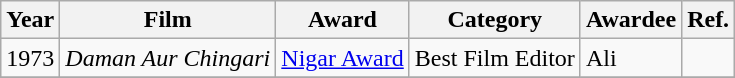<table class="wikitable">
<tr>
<th>Year</th>
<th>Film</th>
<th>Award</th>
<th>Category</th>
<th>Awardee</th>
<th>Ref.</th>
</tr>
<tr>
<td>1973</td>
<td><em>Daman Aur Chingari</em></td>
<td><a href='#'>Nigar Award</a></td>
<td>Best Film Editor</td>
<td>Ali</td>
<td></td>
</tr>
<tr>
</tr>
</table>
